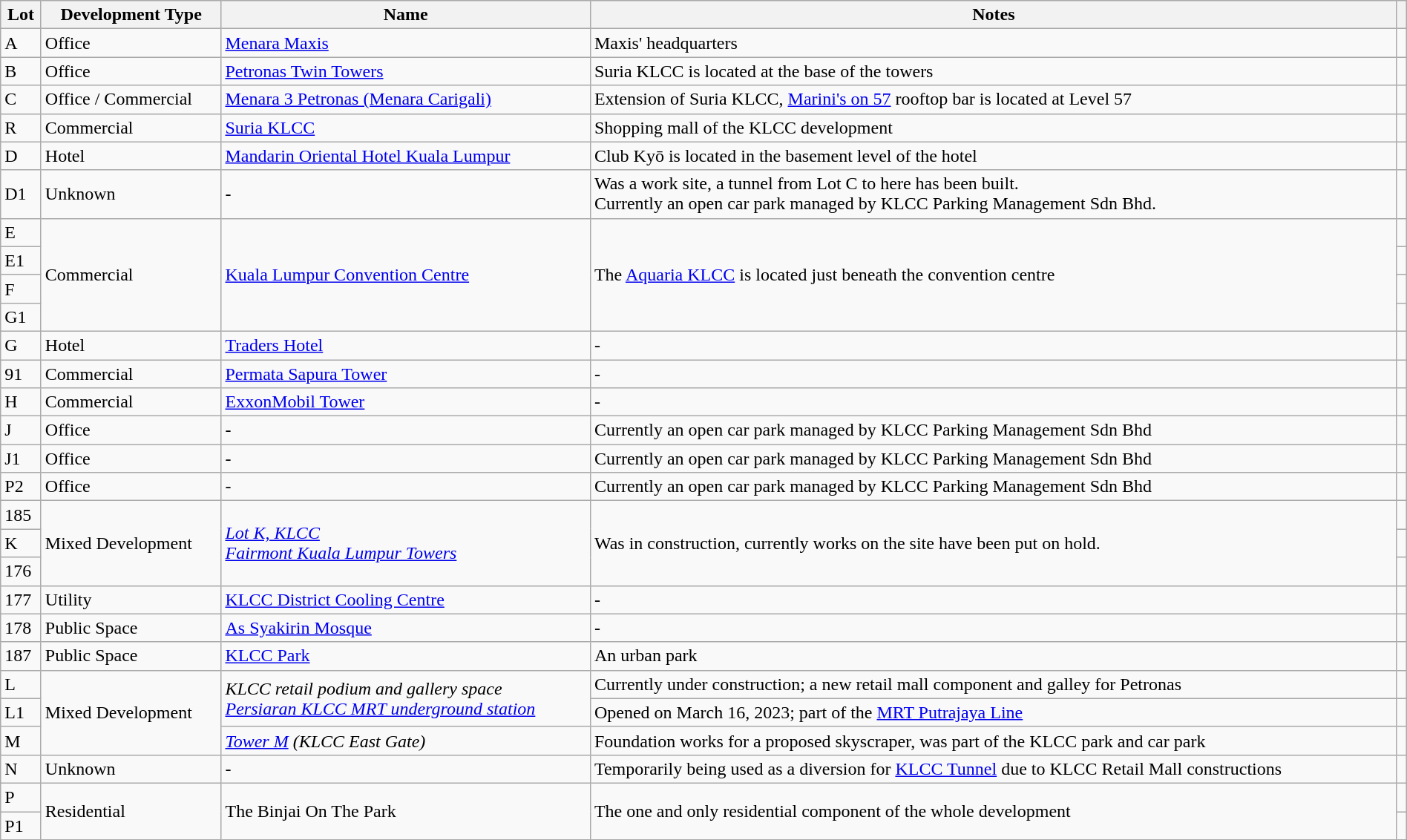<table class="wikitable sortable" width=100%>
<tr>
<th>Lot</th>
<th>Development Type</th>
<th>Name</th>
<th>Notes</th>
<th></th>
</tr>
<tr>
<td>A</td>
<td>Office</td>
<td><a href='#'>Menara Maxis</a></td>
<td>Maxis' headquarters</td>
<td></td>
</tr>
<tr>
<td>B</td>
<td>Office</td>
<td><a href='#'>Petronas Twin Towers</a></td>
<td>Suria KLCC is located at the base of the towers</td>
<td></td>
</tr>
<tr>
<td>C</td>
<td>Office / Commercial</td>
<td><a href='#'>Menara 3 Petronas (Menara Carigali)</a></td>
<td>Extension of Suria KLCC, <a href='#'>Marini's on 57</a> rooftop bar is located at Level 57</td>
<td></td>
</tr>
<tr>
<td>R</td>
<td>Commercial</td>
<td><a href='#'>Suria KLCC</a></td>
<td>Shopping mall of the KLCC development</td>
<td></td>
</tr>
<tr>
<td>D</td>
<td>Hotel</td>
<td><a href='#'>Mandarin Oriental Hotel Kuala Lumpur</a></td>
<td>Club Kyō is located in the basement level of the hotel</td>
<td></td>
</tr>
<tr>
<td>D1</td>
<td>Unknown</td>
<td>-</td>
<td>Was a work site, a tunnel from Lot C to here has been built.<br>Currently an open car park managed by KLCC Parking Management Sdn Bhd.</td>
<td></td>
</tr>
<tr>
<td>E</td>
<td rowspan="4">Commercial</td>
<td rowspan="4"><a href='#'>Kuala Lumpur Convention Centre</a></td>
<td rowspan="4">The <a href='#'>Aquaria KLCC</a> is located just beneath the convention centre</td>
<td></td>
</tr>
<tr>
<td>E1</td>
<td></td>
</tr>
<tr>
<td>F</td>
<td></td>
</tr>
<tr>
<td>G1</td>
<td></td>
</tr>
<tr>
<td>G</td>
<td>Hotel</td>
<td><a href='#'>Traders Hotel</a></td>
<td>-</td>
<td></td>
</tr>
<tr>
<td>91</td>
<td>Commercial</td>
<td><a href='#'>Permata Sapura Tower</a></td>
<td>-</td>
<td></td>
</tr>
<tr>
<td>H</td>
<td>Commercial</td>
<td><a href='#'>ExxonMobil Tower</a></td>
<td>-</td>
<td></td>
</tr>
<tr>
<td>J</td>
<td>Office</td>
<td>-</td>
<td>Currently an open car park managed by KLCC Parking Management Sdn Bhd</td>
<td></td>
</tr>
<tr>
<td>J1</td>
<td>Office</td>
<td>-</td>
<td>Currently an open car park managed by KLCC Parking Management Sdn Bhd</td>
<td></td>
</tr>
<tr>
<td>P2</td>
<td>Office</td>
<td>-</td>
<td>Currently an open car park managed by KLCC Parking Management Sdn Bhd</td>
<td></td>
</tr>
<tr>
<td>185</td>
<td rowspan="3">Mixed Development</td>
<td rowspan="3"><em><a href='#'>Lot K, KLCC</a></em><br><em><a href='#'>Fairmont Kuala Lumpur Towers</a></em></td>
<td rowspan="3">Was in construction, currently works on the site have been put on hold.</td>
<td></td>
</tr>
<tr>
<td>K</td>
<td></td>
</tr>
<tr>
<td>176</td>
<td></td>
</tr>
<tr>
<td>177</td>
<td>Utility</td>
<td><a href='#'>KLCC District Cooling Centre</a></td>
<td>-</td>
<td></td>
</tr>
<tr>
<td>178</td>
<td>Public Space</td>
<td><a href='#'>As Syakirin Mosque</a></td>
<td>-</td>
<td></td>
</tr>
<tr>
<td>187</td>
<td>Public Space</td>
<td><a href='#'>KLCC Park</a></td>
<td>An urban park</td>
<td></td>
</tr>
<tr>
<td>L</td>
<td rowspan="3">Mixed Development</td>
<td rowspan="2"><em>KLCC retail podium and gallery space</em><br><a href='#'><em>Persiaran KLCC MRT underground station</em></a></td>
<td>Currently under construction; a new retail mall component and galley for Petronas</td>
<td></td>
</tr>
<tr>
<td>L1</td>
<td>Opened on March 16, 2023; part of the <a href='#'>MRT Putrajaya Line</a></td>
<td></td>
</tr>
<tr>
<td>M</td>
<td><em><a href='#'>Tower M</a> (KLCC East Gate)</em></td>
<td>Foundation works for a proposed skyscraper, was part of the KLCC park and car park</td>
<td></td>
</tr>
<tr>
<td>N</td>
<td>Unknown</td>
<td>-</td>
<td>Temporarily being used as a diversion for <a href='#'>KLCC Tunnel</a> due to KLCC Retail Mall constructions</td>
<td></td>
</tr>
<tr>
<td>P</td>
<td rowspan="2">Residential</td>
<td rowspan="2">The Binjai On The Park</td>
<td rowspan="2">The one and only residential component of the whole development</td>
<td></td>
</tr>
<tr>
<td>P1</td>
<td></td>
</tr>
</table>
